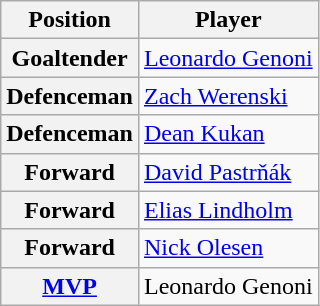<table class="wikitable plainrowheaders">
<tr>
<th scope="col">Position</th>
<th scope="col">Player</th>
</tr>
<tr>
<th scope="row">Goaltender</th>
<td> <a href='#'>Leonardo Genoni</a></td>
</tr>
<tr>
<th scope="row">Defenceman</th>
<td> <a href='#'>Zach Werenski</a></td>
</tr>
<tr>
<th scope="row">Defenceman</th>
<td> <a href='#'>Dean Kukan</a></td>
</tr>
<tr>
<th scope="row">Forward</th>
<td> <a href='#'>David Pastrňák</a></td>
</tr>
<tr>
<th scope="row">Forward</th>
<td> <a href='#'>Elias Lindholm</a></td>
</tr>
<tr>
<th scope="row">Forward</th>
<td> <a href='#'>Nick Olesen</a></td>
</tr>
<tr>
<th scope="row"><a href='#'>MVP</a></th>
<td> Leonardo Genoni</td>
</tr>
</table>
